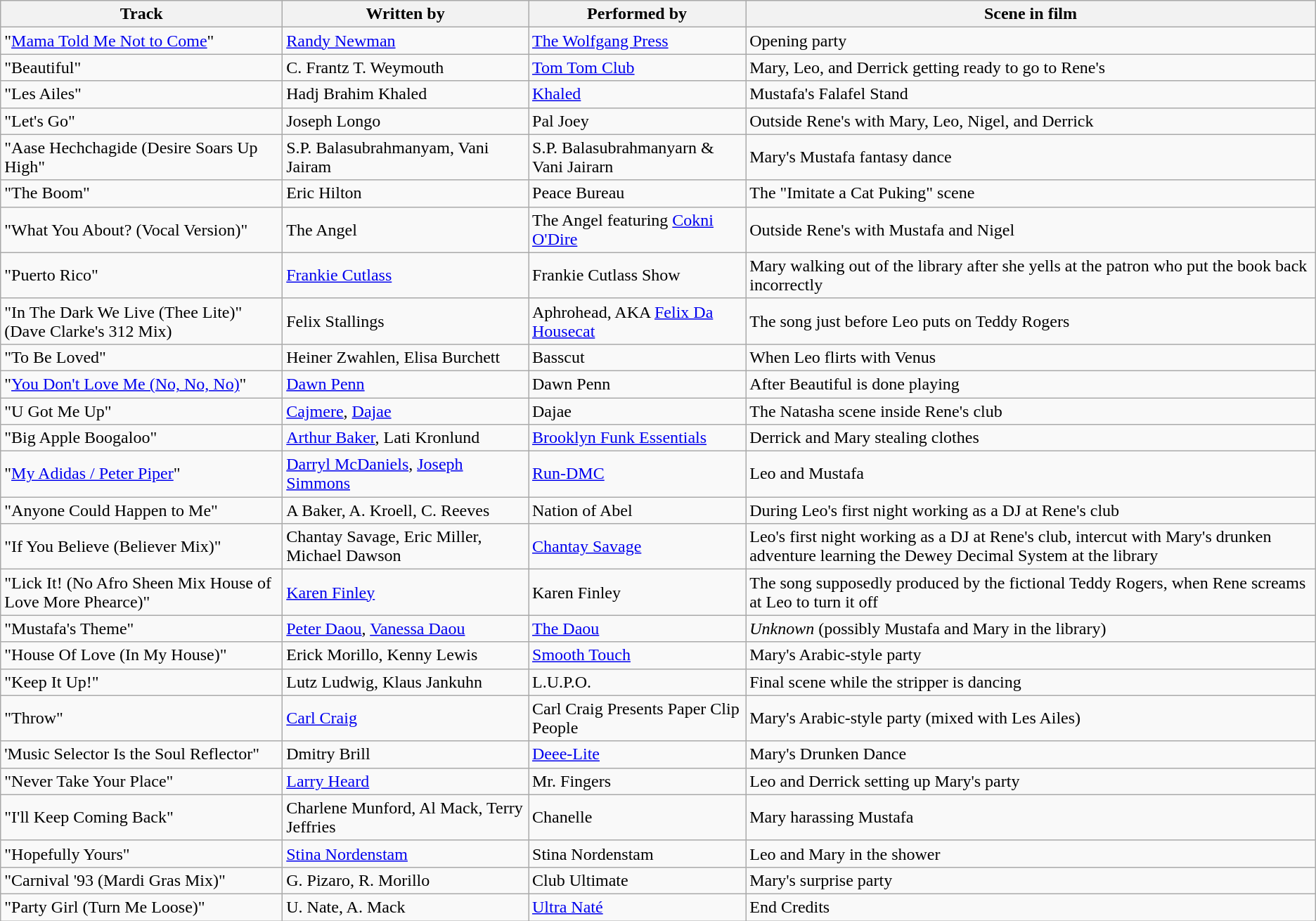<table class="wikitable">
<tr>
<th>Track</th>
<th>Written by</th>
<th>Performed by</th>
<th>Scene in film</th>
</tr>
<tr>
<td>"<a href='#'>Mama Told Me Not to Come</a>"</td>
<td><a href='#'>Randy Newman</a></td>
<td><a href='#'>The Wolfgang Press</a></td>
<td>Opening party</td>
</tr>
<tr>
<td>"Beautiful"</td>
<td>C. Frantz T. Weymouth</td>
<td><a href='#'>Tom Tom Club</a></td>
<td>Mary, Leo, and Derrick getting ready to go to Rene's</td>
</tr>
<tr>
<td>"Les Ailes"</td>
<td>Hadj Brahim Khaled</td>
<td><a href='#'>Khaled</a></td>
<td>Mustafa's Falafel Stand</td>
</tr>
<tr>
<td>"Let's Go"</td>
<td>Joseph Longo</td>
<td>Pal Joey</td>
<td>Outside Rene's with Mary, Leo, Nigel, and Derrick</td>
</tr>
<tr>
<td>"Aase Hechchagide (Desire Soars Up High"</td>
<td>S.P. Balasubrahmanyam, Vani Jairam</td>
<td>S.P. Balasubrahmanyarn & Vani Jairarn</td>
<td>Mary's Mustafa fantasy dance</td>
</tr>
<tr>
<td>"The Boom"</td>
<td>Eric Hilton</td>
<td>Peace Bureau</td>
<td>The "Imitate a Cat Puking" scene</td>
</tr>
<tr>
<td>"What You About? (Vocal Version)"</td>
<td>The Angel</td>
<td>The Angel featuring <a href='#'>Cokni O'Dire</a></td>
<td>Outside Rene's with Mustafa and Nigel</td>
</tr>
<tr>
<td>"Puerto Rico"</td>
<td><a href='#'>Frankie Cutlass</a></td>
<td>Frankie Cutlass Show</td>
<td>Mary walking out of the library after she yells at the patron who put the book back incorrectly</td>
</tr>
<tr>
<td>"In The Dark We Live (Thee Lite)" (Dave Clarke's 312 Mix)</td>
<td>Felix Stallings</td>
<td>Aphrohead, AKA <a href='#'>Felix Da Housecat</a></td>
<td>The song just before Leo puts on Teddy Rogers</td>
</tr>
<tr>
<td>"To Be Loved"</td>
<td>Heiner Zwahlen, Elisa Burchett</td>
<td>Basscut</td>
<td>When Leo flirts with Venus</td>
</tr>
<tr>
<td>"<a href='#'>You Don't Love Me (No, No, No)</a>"</td>
<td><a href='#'>Dawn Penn</a></td>
<td>Dawn Penn</td>
<td>After Beautiful is done playing</td>
</tr>
<tr>
<td>"U Got Me Up"</td>
<td><a href='#'>Cajmere</a>, <a href='#'>Dajae</a></td>
<td>Dajae</td>
<td>The Natasha scene inside Rene's club</td>
</tr>
<tr>
<td>"Big Apple Boogaloo"</td>
<td><a href='#'>Arthur Baker</a>, Lati Kronlund</td>
<td><a href='#'>Brooklyn Funk Essentials</a></td>
<td>Derrick and Mary stealing clothes</td>
</tr>
<tr>
<td>"<a href='#'>My Adidas / Peter Piper</a>"</td>
<td><a href='#'>Darryl McDaniels</a>, <a href='#'>Joseph Simmons</a></td>
<td><a href='#'>Run-DMC</a></td>
<td>Leo and Mustafa</td>
</tr>
<tr>
<td>"Anyone Could Happen to Me"</td>
<td>A Baker, A. Kroell, C. Reeves</td>
<td>Nation of Abel</td>
<td>During Leo's first night working as a DJ at Rene's club</td>
</tr>
<tr>
<td>"If You Believe (Believer Mix)"</td>
<td>Chantay Savage, Eric Miller, Michael Dawson</td>
<td><a href='#'>Chantay Savage</a></td>
<td>Leo's first night working as a DJ at Rene's club, intercut with Mary's drunken adventure learning the Dewey Decimal System at the library</td>
</tr>
<tr>
<td>"Lick It! (No Afro Sheen Mix House of Love More Phearce)"</td>
<td><a href='#'>Karen Finley</a></td>
<td>Karen Finley</td>
<td>The song supposedly produced by the fictional Teddy Rogers, when Rene screams at Leo to turn it off</td>
</tr>
<tr>
<td>"Mustafa's Theme"</td>
<td><a href='#'>Peter Daou</a>, <a href='#'>Vanessa Daou</a></td>
<td><a href='#'>The Daou</a></td>
<td><em>Unknown</em> (possibly Mustafa and Mary in the library)</td>
</tr>
<tr>
<td>"House Of Love (In My House)"</td>
<td>Erick Morillo, Kenny Lewis</td>
<td><a href='#'>Smooth Touch</a></td>
<td>Mary's Arabic-style party</td>
</tr>
<tr>
<td>"Keep It Up!"</td>
<td>Lutz Ludwig, Klaus Jankuhn</td>
<td>L.U.P.O.</td>
<td>Final scene while the stripper is dancing</td>
</tr>
<tr>
<td>"Throw"</td>
<td><a href='#'>Carl Craig</a></td>
<td>Carl Craig Presents Paper Clip People</td>
<td>Mary's Arabic-style party (mixed with Les Ailes)</td>
</tr>
<tr>
<td>'Music Selector Is the Soul Reflector"</td>
<td>Dmitry Brill</td>
<td><a href='#'>Deee-Lite</a></td>
<td>Mary's Drunken Dance</td>
</tr>
<tr>
<td>"Never Take Your Place"</td>
<td><a href='#'>Larry Heard</a></td>
<td>Mr. Fingers</td>
<td>Leo and Derrick setting up Mary's party</td>
</tr>
<tr>
<td>"I'll Keep Coming Back"</td>
<td>Charlene Munford, Al Mack, Terry Jeffries</td>
<td>Chanelle</td>
<td>Mary harassing Mustafa</td>
</tr>
<tr>
<td>"Hopefully Yours"</td>
<td><a href='#'>Stina Nordenstam</a></td>
<td>Stina Nordenstam</td>
<td>Leo and Mary in the shower</td>
</tr>
<tr>
<td>"Carnival '93 (Mardi Gras Mix)"</td>
<td>G. Pizaro, R. Morillo</td>
<td>Club Ultimate</td>
<td>Mary's surprise party</td>
</tr>
<tr>
<td>"Party Girl (Turn Me Loose)"</td>
<td>U. Nate, A. Mack</td>
<td><a href='#'>Ultra Naté</a></td>
<td>End Credits</td>
</tr>
</table>
